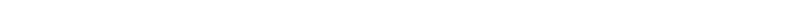<table style="width:66%; text-align:center;">
<tr style="color:white;">
<td style="background:"><strong>10</strong></td>
<td style="background:"><strong>8</strong></td>
<td style="background:"><strong>6</strong></td>
</tr>
</table>
